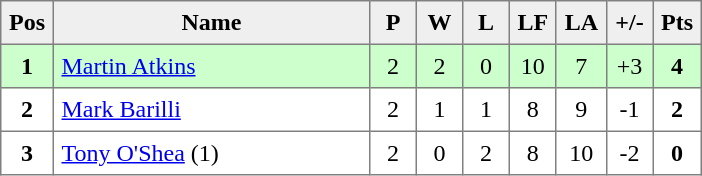<table style=border-collapse:collapse border=1 cellspacing=0 cellpadding=5>
<tr align=center bgcolor=#efefef>
<th width=20>Pos</th>
<th width=200>Name</th>
<th width=20>P</th>
<th width=20>W</th>
<th width=20>L</th>
<th width=20>LF</th>
<th width=20>LA</th>
<th width=20>+/-</th>
<th width=20>Pts</th>
</tr>
<tr align=center style="background: #ccffcc;">
<td><strong>1</strong></td>
<td align="left"> <a href='#'>Martin Atkins</a></td>
<td>2</td>
<td>2</td>
<td>0</td>
<td>10</td>
<td>7</td>
<td>+3</td>
<td><strong>4</strong></td>
</tr>
<tr align=center>
<td><strong>2</strong></td>
<td align="left"> <a href='#'>Mark Barilli</a></td>
<td>2</td>
<td>1</td>
<td>1</td>
<td>8</td>
<td>9</td>
<td>-1</td>
<td><strong>2</strong></td>
</tr>
<tr align=center>
<td><strong>3</strong></td>
<td align="left"> <a href='#'>Tony O'Shea</a> (1)</td>
<td>2</td>
<td>0</td>
<td>2</td>
<td>8</td>
<td>10</td>
<td>-2</td>
<td><strong>0</strong></td>
</tr>
</table>
